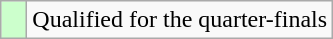<table class="wikitable">
<tr>
<td width=10px bgcolor="#ccffcc"></td>
<td>Qualified for the quarter-finals</td>
</tr>
</table>
